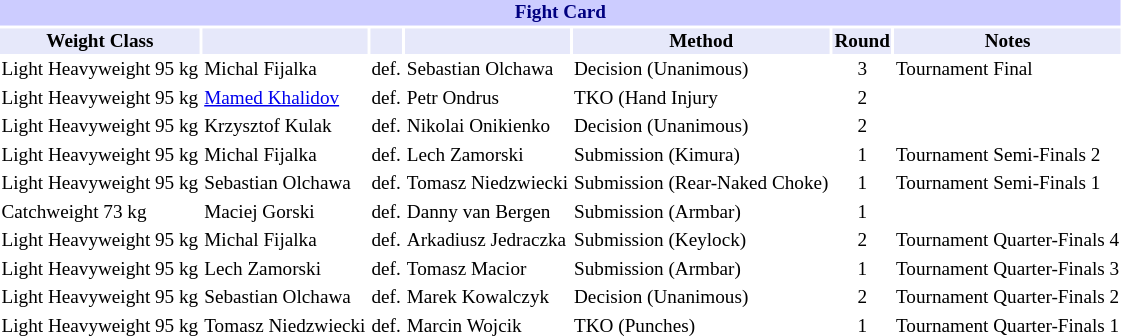<table class="toccolours" style="font-size: 80%;">
<tr>
<th colspan="8" style="background-color: #ccf; color: #000080; text-align: center;"><strong>Fight Card</strong></th>
</tr>
<tr>
<th colspan="1" style="background-color: #E6E8FA; color: #000000; text-align: center;">Weight Class</th>
<th colspan="1" style="background-color: #E6E8FA; color: #000000; text-align: center;"></th>
<th colspan="1" style="background-color: #E6E8FA; color: #000000; text-align: center;"></th>
<th colspan="1" style="background-color: #E6E8FA; color: #000000; text-align: center;"></th>
<th colspan="1" style="background-color: #E6E8FA; color: #000000; text-align: center;">Method</th>
<th colspan="1" style="background-color: #E6E8FA; color: #000000; text-align: center;">Round</th>
<th colspan="1" style="background-color: #E6E8FA; color: #000000; text-align: center;">Notes</th>
</tr>
<tr>
<td>Light Heavyweight 95 kg</td>
<td>  Michal Fijalka</td>
<td align=center>def.</td>
<td>  Sebastian Olchawa</td>
<td>Decision (Unanimous)</td>
<td align=center>3</td>
<td>Tournament Final</td>
</tr>
<tr>
<td>Light Heavyweight 95 kg</td>
<td> <a href='#'>Mamed Khalidov</a></td>
<td align=center>def.</td>
<td>  Petr Ondrus</td>
<td>TKO (Hand Injury</td>
<td align=center>2</td>
<td></td>
</tr>
<tr>
<td>Light Heavyweight 95 kg</td>
<td> Krzysztof Kulak</td>
<td align=center>def.</td>
<td>  Nikolai Onikienko</td>
<td>Decision (Unanimous)</td>
<td align=center>2</td>
<td></td>
</tr>
<tr>
<td>Light Heavyweight 95 kg</td>
<td>  Michal Fijalka</td>
<td align=center>def.</td>
<td> Lech Zamorski</td>
<td>Submission (Kimura)</td>
<td align=center>1</td>
<td>Tournament Semi-Finals 2</td>
</tr>
<tr>
<td>Light Heavyweight 95 kg</td>
<td>  Sebastian Olchawa</td>
<td align=center>def.</td>
<td> Tomasz Niedzwiecki</td>
<td>Submission (Rear-Naked Choke)</td>
<td align=center>1</td>
<td>Tournament Semi-Finals 1</td>
</tr>
<tr>
<td>Catchweight 73 kg</td>
<td>  Maciej Gorski</td>
<td align=center>def.</td>
<td>  Danny van Bergen</td>
<td>Submission (Armbar)</td>
<td align=center>1</td>
<td></td>
</tr>
<tr>
<td>Light Heavyweight 95 kg</td>
<td> Michal Fijalka</td>
<td align=center>def.</td>
<td> Arkadiusz Jedraczka</td>
<td>Submission (Keylock)</td>
<td align=center>2</td>
<td>Tournament Quarter-Finals 4</td>
</tr>
<tr>
<td>Light Heavyweight 95 kg</td>
<td> Lech Zamorski</td>
<td align=center>def.</td>
<td>  Tomasz Macior</td>
<td>Submission (Armbar)</td>
<td align=center>1</td>
<td>Tournament Quarter-Finals 3</td>
</tr>
<tr>
<td>Light Heavyweight 95 kg</td>
<td> Sebastian Olchawa</td>
<td align=center>def.</td>
<td>  Marek Kowalczyk</td>
<td>Decision (Unanimous)</td>
<td align=center>2</td>
<td>Tournament Quarter-Finals 2</td>
</tr>
<tr>
<td>Light Heavyweight 95 kg</td>
<td>  Tomasz Niedzwiecki</td>
<td align=center>def.</td>
<td> Marcin Wojcik</td>
<td>TKO (Punches)</td>
<td align=center>1</td>
<td>Tournament Quarter-Finals 1</td>
</tr>
</table>
